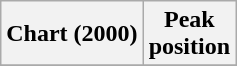<table class="wikitable sortable">
<tr>
<th align="left">Chart (2000)</th>
<th align="center">Peak<br>position</th>
</tr>
<tr>
</tr>
</table>
